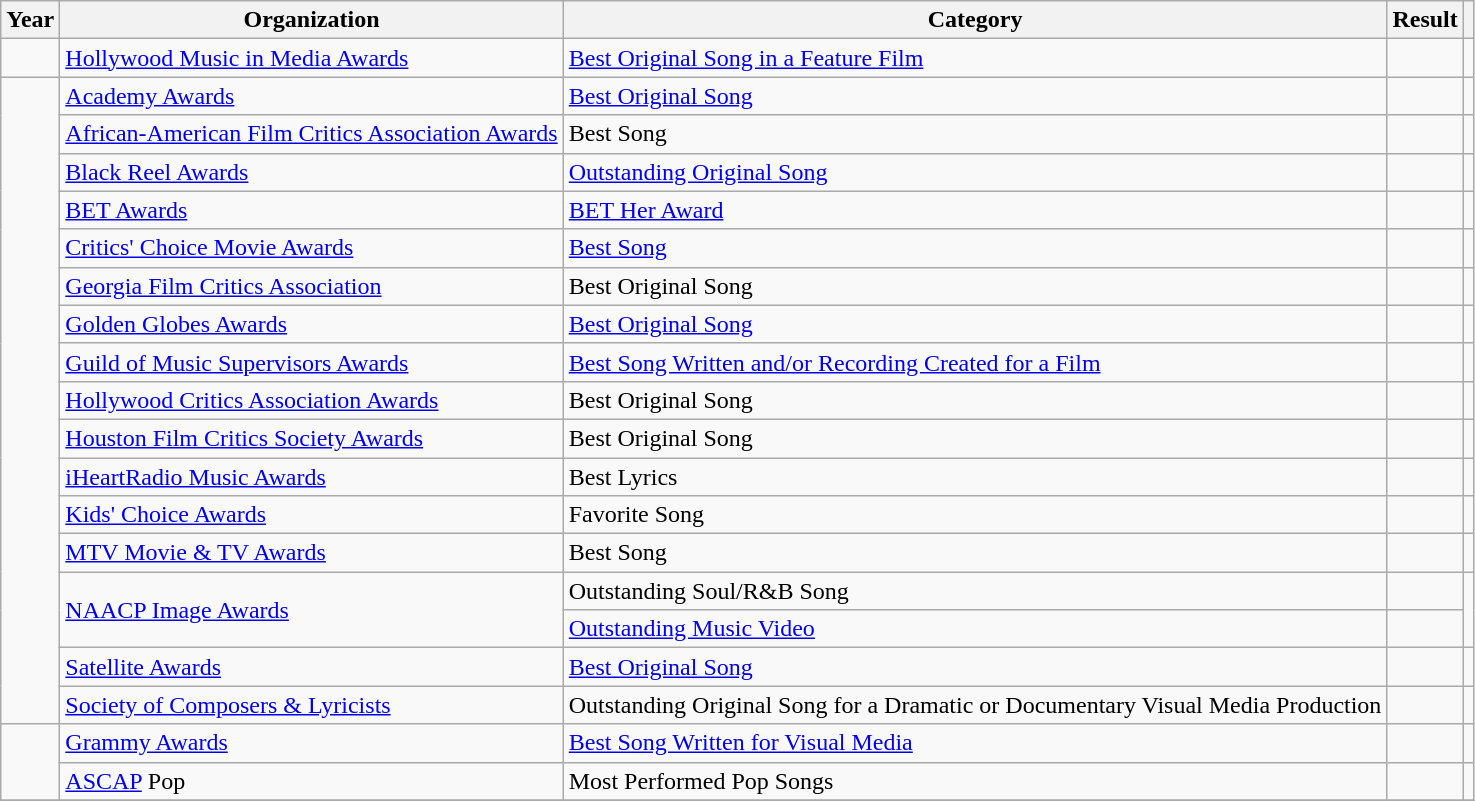<table class="wikitable sortable plainrowheaders">
<tr>
<th scope="col">Year</th>
<th scope="col">Organization</th>
<th scope="col">Category</th>
<th scope="col">Result</th>
<th scope="col" class="unsortable"></th>
</tr>
<tr>
<td></td>
<td><a href='#'>Hollywood Music in Media Awards</a></td>
<td><a href='#'>Best Original Song in a Feature Film</a></td>
<td></td>
<td align="center"></td>
</tr>
<tr>
<td rowspan="17"></td>
<td><a href='#'>Academy Awards</a></td>
<td><a href='#'>Best Original Song</a></td>
<td></td>
<td align="center"></td>
</tr>
<tr>
<td><a href='#'>African-American Film Critics Association Awards</a></td>
<td>Best Song</td>
<td></td>
<td align="center"></td>
</tr>
<tr>
<td><a href='#'>Black Reel Awards</a></td>
<td><a href='#'>Outstanding Original Song</a></td>
<td></td>
<td align="center"></td>
</tr>
<tr>
<td><a href='#'>BET Awards</a></td>
<td><a href='#'>BET Her Award</a></td>
<td></td>
<td></td>
</tr>
<tr>
<td><a href='#'>Critics' Choice Movie Awards</a></td>
<td><a href='#'>Best Song</a></td>
<td></td>
<td align="center"></td>
</tr>
<tr>
<td><a href='#'>Georgia Film Critics Association</a></td>
<td>Best Original Song</td>
<td></td>
<td style="text-align:center;"></td>
</tr>
<tr>
<td><a href='#'>Golden Globes Awards</a></td>
<td><a href='#'>Best Original Song</a></td>
<td></td>
<td align="center"></td>
</tr>
<tr>
<td><a href='#'>Guild of Music Supervisors Awards</a></td>
<td><a href='#'>Best Song Written and/or Recording Created for a Film</a></td>
<td></td>
<td align="center"></td>
</tr>
<tr>
<td><a href='#'>Hollywood Critics Association Awards</a></td>
<td>Best Original Song</td>
<td></td>
<td align="center"></td>
</tr>
<tr>
<td><a href='#'>Houston Film Critics Society Awards</a></td>
<td>Best Original Song</td>
<td></td>
<td align="center"></td>
</tr>
<tr>
<td><a href='#'>iHeartRadio Music Awards</a></td>
<td>Best Lyrics</td>
<td></td>
<td align="center"></td>
</tr>
<tr>
<td><a href='#'>Kids' Choice Awards</a></td>
<td>Favorite Song</td>
<td></td>
<td align="center"></td>
</tr>
<tr>
<td><a href='#'>MTV Movie & TV Awards</a></td>
<td>Best Song</td>
<td></td>
<td align="center"></td>
</tr>
<tr>
<td rowspan="2"><a href='#'>NAACP Image Awards</a></td>
<td>Outstanding Soul/R&B Song</td>
<td></td>
<td align="center" rowspan="2"></td>
</tr>
<tr>
<td><a href='#'>Outstanding Music Video</a></td>
<td></td>
</tr>
<tr>
<td><a href='#'>Satellite Awards</a></td>
<td><a href='#'>Best Original Song</a></td>
<td></td>
<td align="center"></td>
</tr>
<tr>
<td><a href='#'>Society of Composers & Lyricists</a></td>
<td>Outstanding Original Song for a Dramatic or Documentary Visual Media Production</td>
<td></td>
<td align="center"></td>
</tr>
<tr>
<td rowspan="2"></td>
<td><a href='#'>Grammy Awards</a></td>
<td><a href='#'>Best Song Written for Visual Media</a></td>
<td></td>
<td align="center"></td>
</tr>
<tr>
<td><a href='#'>ASCAP</a> Pop</td>
<td>Most Performed Pop Songs</td>
<td></td>
<td align="center"></td>
</tr>
<tr>
</tr>
</table>
